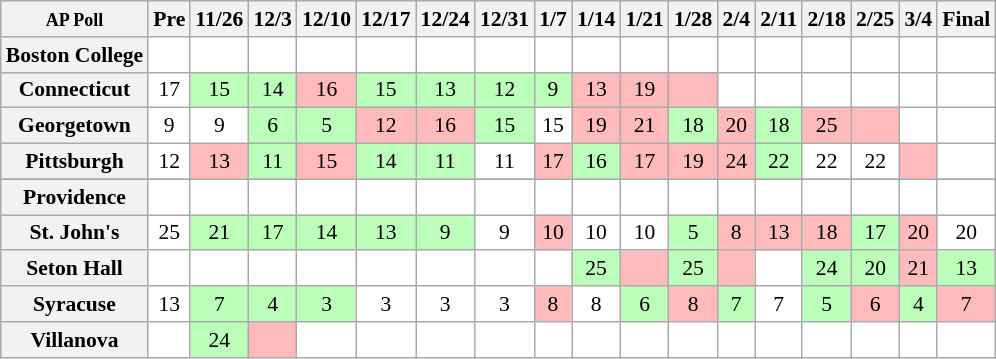<table class="wikitable" style="white-space:nowrap;font-size:90%;">
<tr>
<th><small>AP Poll</small></th>
<th>Pre</th>
<th>11/26</th>
<th>12/3</th>
<th>12/10</th>
<th>12/17</th>
<th>12/24</th>
<th>12/31</th>
<th>1/7</th>
<th>1/14</th>
<th>1/21</th>
<th>1/28</th>
<th>2/4</th>
<th>2/11</th>
<th>2/18</th>
<th>2/25</th>
<th>3/4</th>
<th>Final</th>
</tr>
<tr style="text-align:center;">
<th style="text-align:left;">Boston College</th>
<td style="background:#fff;"></td>
<td style="background:#fff;"></td>
<td style="background:#fff;"></td>
<td style="background:#fff;"></td>
<td style="background:#fff;"></td>
<td style="background:#fff;"></td>
<td style="background:#fff;"></td>
<td style="background:#fff;"></td>
<td style="background:#fff;"></td>
<td style="background:#fff;"></td>
<td style="background:#fff;"></td>
<td style="background:#fff;"></td>
<td style="background:#fff;"></td>
<td style="background:#fff;"></td>
<td style="background:#fff;"></td>
<td style="background:#fff;"></td>
<td style="background:#fff;"></td>
</tr>
<tr style="text-align:center;">
<th>Connecticut</th>
<td style="background:#fff;">17</td>
<td style="background:#bfb;">15</td>
<td style="background:#bfb;">14</td>
<td style="background:#fbb;">16</td>
<td style="background:#bfb;">15</td>
<td style="background:#bfb;">13</td>
<td style="background:#bfb;">12</td>
<td style="background:#bfb;">9</td>
<td style="background:#fbb;">13</td>
<td style="background:#fbb;">19</td>
<td style="background:#fbb;"></td>
<td style="background:#fff;"></td>
<td style="background:#fff;"></td>
<td style="background:#fff;"></td>
<td style="background:#fff;"></td>
<td style="background:#fff;"></td>
<td style="background:#fff;"></td>
</tr>
<tr style="text-align:center;">
<th>Georgetown</th>
<td style="background:#fff;">9</td>
<td style="background:#fff;">9</td>
<td style="background:#bfb;">6</td>
<td style="background:#bfb;">5</td>
<td style="background:#fbb;">12</td>
<td style="background:#fbb;">16</td>
<td style="background:#bfb;">15</td>
<td style="background:#fff;">15</td>
<td style="background:#fbb;">19</td>
<td style="background:#fbb;">21</td>
<td style="background:#bfb;">18</td>
<td style="background:#fbb;">20</td>
<td style="background:#bfb;">18</td>
<td style="background:#fbb;">25</td>
<td style="background:#fbb;"></td>
<td style="background:#fff;"></td>
<td style="background:#fff;"></td>
</tr>
<tr style="text-align:center;">
<th>Pittsburgh</th>
<td style="background:#fff;">12</td>
<td style="background:#fbb;">13</td>
<td style="background:#bfb;">11</td>
<td style="background:#fbb;">15</td>
<td style="background:#bfb;">14</td>
<td style="background:#bfb;">11</td>
<td style="background:#fff;">11</td>
<td style="background:#fbb;">17</td>
<td style="background:#bfb;">16</td>
<td style="background:#fbb;">17</td>
<td style="background:#fbb;">19</td>
<td style="background:#fbb;">24</td>
<td style="background:#bfb;">22</td>
<td style="background:#fff;">22</td>
<td style="background:#fff;">22</td>
<td style="background:#fbb;"></td>
<td style="background:#fff;"></td>
</tr>
<tr style="text-align:center;">
</tr>
<tr style="text-align:center;">
<th>Providence</th>
<td style="background:#fff;"></td>
<td style="background:#fff;"></td>
<td style="background:#fff;"></td>
<td style="background:#fff;"></td>
<td style="background:#fff;"></td>
<td style="background:#fff;"></td>
<td style="background:#fff;"></td>
<td style="background:#fff;"></td>
<td style="background:#fff;"></td>
<td style="background:#fff;"></td>
<td style="background:#fff;"></td>
<td style="background:#fff;"></td>
<td style="background:#fff;"></td>
<td style="background:#fff;"></td>
<td style="background:#fff;"></td>
<td style="background:#fff;"></td>
<td style="background:#fff;"></td>
</tr>
<tr style="text-align:center;">
<th>St. John's</th>
<td style="background:#fff;">25</td>
<td style="background:#bfb;">21</td>
<td style="background:#bfb;">17</td>
<td style="background:#bfb;">14</td>
<td style="background:#bfb;">13</td>
<td style="background:#bfb;">9</td>
<td style="background:#fff;">9</td>
<td style="background:#fbb;">10</td>
<td style="background:#fff;">10</td>
<td style="background:#fff;">10</td>
<td style="background:#bfb;">5</td>
<td style="background:#fbb;">8</td>
<td style="background:#fbb;">13</td>
<td style="background:#fbb;">18</td>
<td style="background:#bfb;">17</td>
<td style="background:#fbb;">20</td>
<td style="background:#fff;">20</td>
</tr>
<tr style="text-align:center;">
<th>Seton Hall</th>
<td style="background:#fff;"></td>
<td style="background:#fff;"></td>
<td style="background:#fff;"></td>
<td style="background:#fff;"></td>
<td style="background:#fff;"></td>
<td style="background:#fff;"></td>
<td style="background:#fff;"></td>
<td style="background:#fff;"></td>
<td style="background:#bfb;">25</td>
<td style="background:#fbb;"></td>
<td style="background:#bfb;">25</td>
<td style="background:#fbb;"></td>
<td style="background:#fff;"></td>
<td style="background:#bfb;">24</td>
<td style="background:#bfb;">20</td>
<td style="background:#fbb;">21</td>
<td style="background:#bfb;">13</td>
</tr>
<tr style="text-align:center;">
<th>Syracuse</th>
<td style="background:#fff;">13</td>
<td style="background:#bfb;">7</td>
<td style="background:#bfb;">4</td>
<td style="background:#bfb;">3</td>
<td style="background:#fff;">3</td>
<td style="background:#fff;">3</td>
<td style="background:#fff;">3</td>
<td style="background:#fbb;">8</td>
<td style="background:#fff;">8</td>
<td style="background:#bfb;">6</td>
<td style="background:#fbb;">8</td>
<td style="background:#bfb;">7</td>
<td style="background:#fff;">7</td>
<td style="background:#bfb;">5</td>
<td style="background:#fbb;">6</td>
<td style="background:#bfb;">4</td>
<td style="background:#fbb;">7</td>
</tr>
<tr style="text-align:center;">
<th>Villanova</th>
<td style="background:#fff;"></td>
<td style="background:#bfb;">24</td>
<td style="background:#fbb;"></td>
<td style="background:#fff;"></td>
<td style="background:#fff;"></td>
<td style="background:#fff;"></td>
<td style="background:#fff;"></td>
<td style="background:#fff;"></td>
<td style="background:#fff;"></td>
<td style="background:#fff;"></td>
<td style="background:#fff;"></td>
<td style="background:#fff;"></td>
<td style="background:#fff;"></td>
<td style="background:#fff;"></td>
<td style="background:#fff;"></td>
<td style="background:#fff;"></td>
<td style="background:#fff;"></td>
</tr>
</table>
